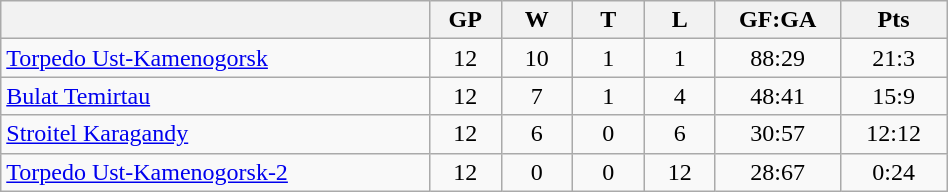<table class="wikitable" width="50%">
<tr>
<th width="30%" bgcolor="#e0e0e0"></th>
<th width="5%" bgcolor="#e0e0e0">GP</th>
<th width="5%" bgcolor="#e0e0e0">W</th>
<th width="5%" bgcolor="#e0e0e0">T</th>
<th width="5%" bgcolor="#e0e0e0">L</th>
<th width="7.5%" bgcolor="#e0e0e0">GF:GA</th>
<th width="7.5%" bgcolor="#e0e0e0">Pts</th>
</tr>
<tr align="center">
<td align="left"><a href='#'>Torpedo Ust-Kamenogorsk</a></td>
<td>12</td>
<td>10</td>
<td>1</td>
<td>1</td>
<td>88:29</td>
<td>21:3</td>
</tr>
<tr align="center">
<td align="left"><a href='#'>Bulat Temirtau</a></td>
<td>12</td>
<td>7</td>
<td>1</td>
<td>4</td>
<td>48:41</td>
<td>15:9</td>
</tr>
<tr align="center">
<td align="left"><a href='#'>Stroitel Karagandy</a></td>
<td>12</td>
<td>6</td>
<td>0</td>
<td>6</td>
<td>30:57</td>
<td>12:12</td>
</tr>
<tr align="center">
<td align="left"><a href='#'>Torpedo Ust-Kamenogorsk-2</a></td>
<td>12</td>
<td>0</td>
<td>0</td>
<td>12</td>
<td>28:67</td>
<td>0:24</td>
</tr>
</table>
